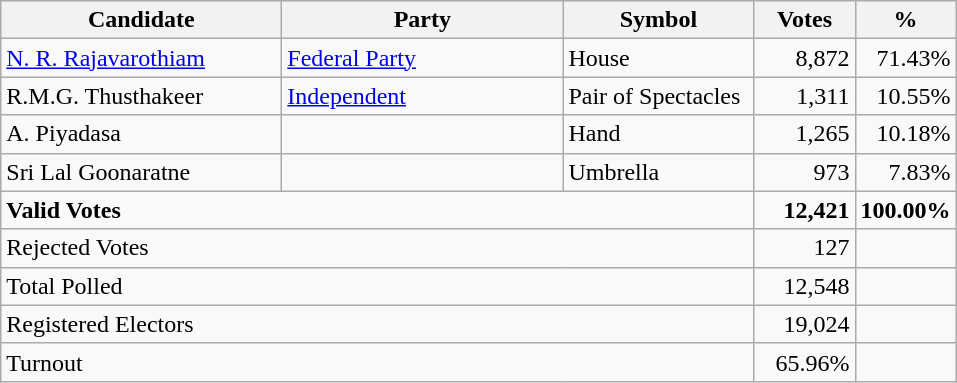<table class="wikitable" border="1" style="text-align:right;">
<tr>
<th align=left width="180">Candidate</th>
<th align=left width="180">Party</th>
<th align=left width="120">Symbol</th>
<th align=left width="60">Votes</th>
<th align=left width="60">%</th>
</tr>
<tr>
<td align=left><a href='#'>N. R. Rajavarothiam</a></td>
<td align=left><a href='#'>Federal Party</a></td>
<td align=left>House</td>
<td>8,872</td>
<td>71.43%</td>
</tr>
<tr>
<td align=left>R.M.G. Thusthakeer</td>
<td align=left><a href='#'>Independent</a></td>
<td align=left>Pair of Spectacles</td>
<td>1,311</td>
<td>10.55%</td>
</tr>
<tr>
<td align=left>A. Piyadasa</td>
<td></td>
<td align=left>Hand</td>
<td>1,265</td>
<td>10.18%</td>
</tr>
<tr>
<td align=left>Sri Lal Goonaratne</td>
<td></td>
<td align=left>Umbrella</td>
<td>973</td>
<td>7.83%</td>
</tr>
<tr>
<td align=left colspan=3><strong>Valid Votes</strong></td>
<td><strong>12,421</strong></td>
<td><strong>100.00%</strong></td>
</tr>
<tr>
<td align=left colspan=3>Rejected Votes</td>
<td>127</td>
<td></td>
</tr>
<tr>
<td align=left colspan=3>Total Polled</td>
<td>12,548</td>
<td></td>
</tr>
<tr>
<td align=left colspan=3>Registered Electors</td>
<td>19,024</td>
<td></td>
</tr>
<tr>
<td align=left colspan=3>Turnout</td>
<td>65.96%</td>
<td></td>
</tr>
</table>
